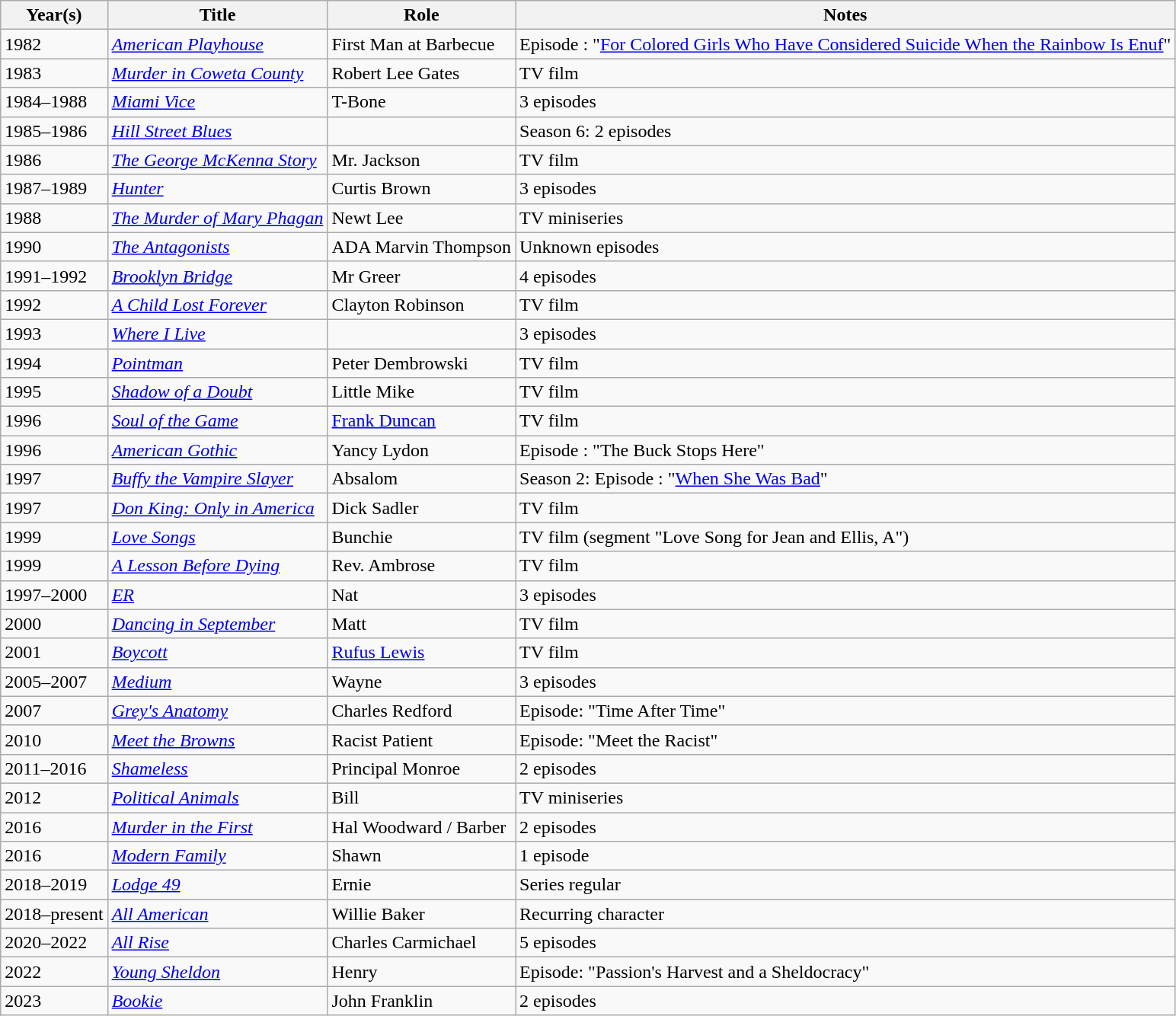<table class="wikitable sortable">
<tr>
<th>Year(s)</th>
<th>Title</th>
<th>Role</th>
<th class="unsortable">Notes</th>
</tr>
<tr>
<td>1982</td>
<td><em><a href='#'>American Playhouse</a></em></td>
<td>First Man at Barbecue</td>
<td>Episode : "<a href='#'>For Colored Girls Who Have Considered Suicide When the Rainbow Is Enuf</a>"</td>
</tr>
<tr>
<td>1983</td>
<td><em><a href='#'>Murder in Coweta County</a></em></td>
<td>Robert Lee Gates</td>
<td>TV film</td>
</tr>
<tr>
<td>1984–1988</td>
<td><em><a href='#'>Miami Vice</a></em></td>
<td>T-Bone</td>
<td>3 episodes</td>
</tr>
<tr>
<td>1985–1986</td>
<td><em><a href='#'>Hill Street Blues</a></em></td>
<td></td>
<td>Season 6: 2 episodes</td>
</tr>
<tr>
<td>1986</td>
<td><em><a href='#'>The George McKenna Story</a></em></td>
<td>Mr. Jackson</td>
<td>TV film</td>
</tr>
<tr>
<td>1987–1989</td>
<td><em><a href='#'>Hunter</a></em></td>
<td>Curtis Brown</td>
<td>3 episodes</td>
</tr>
<tr>
<td>1988</td>
<td><em><a href='#'>The Murder of Mary Phagan</a></em></td>
<td>Newt Lee</td>
<td>TV miniseries</td>
</tr>
<tr>
<td>1990</td>
<td><em><a href='#'>The Antagonists</a></em></td>
<td>ADA Marvin Thompson</td>
<td>Unknown episodes</td>
</tr>
<tr>
<td>1991–1992</td>
<td><em><a href='#'>Brooklyn Bridge</a></em></td>
<td>Mr Greer</td>
<td>4 episodes</td>
</tr>
<tr>
<td>1992</td>
<td><em><a href='#'>A Child Lost Forever</a></em></td>
<td>Clayton Robinson</td>
<td>TV film</td>
</tr>
<tr>
<td>1993</td>
<td><em><a href='#'>Where I Live</a></em></td>
<td></td>
<td>3 episodes</td>
</tr>
<tr>
<td>1994</td>
<td><em><a href='#'>Pointman</a></em></td>
<td>Peter Dembrowski</td>
<td>TV film</td>
</tr>
<tr>
<td>1995</td>
<td><em><a href='#'>Shadow of a Doubt</a></em></td>
<td>Little Mike</td>
<td>TV film</td>
</tr>
<tr>
<td>1996</td>
<td><em><a href='#'>Soul of the Game</a></em></td>
<td><a href='#'>Frank Duncan</a></td>
<td>TV film</td>
</tr>
<tr>
<td>1996</td>
<td><em><a href='#'>American Gothic</a></em></td>
<td>Yancy Lydon</td>
<td>Episode : "The Buck Stops Here"</td>
</tr>
<tr>
<td>1997</td>
<td><em><a href='#'>Buffy the Vampire Slayer</a></em></td>
<td>Absalom</td>
<td>Season 2: Episode : "<a href='#'>When She Was Bad</a>"</td>
</tr>
<tr>
<td>1997</td>
<td><em><a href='#'>Don King: Only in America</a></em></td>
<td>Dick Sadler</td>
<td>TV film</td>
</tr>
<tr>
<td>1999</td>
<td><em><a href='#'>Love Songs</a></em></td>
<td>Bunchie</td>
<td>TV film (segment "Love Song for Jean and Ellis, A")</td>
</tr>
<tr>
<td>1999</td>
<td><em><a href='#'>A Lesson Before Dying</a></em></td>
<td>Rev. Ambrose</td>
<td>TV film</td>
</tr>
<tr>
<td>1997–2000</td>
<td><em><a href='#'>ER</a></em></td>
<td>Nat</td>
<td>3 episodes</td>
</tr>
<tr>
<td>2000</td>
<td><em><a href='#'>Dancing in September</a></em></td>
<td>Matt</td>
<td>TV film</td>
</tr>
<tr>
<td>2001</td>
<td><em><a href='#'>Boycott</a></em></td>
<td><a href='#'>Rufus Lewis</a></td>
<td>TV film</td>
</tr>
<tr>
<td>2005–2007</td>
<td><em><a href='#'>Medium</a></em></td>
<td>Wayne</td>
<td>3 episodes</td>
</tr>
<tr>
<td>2007</td>
<td><em><a href='#'>Grey's Anatomy</a></em></td>
<td>Charles Redford</td>
<td>Episode: "Time After Time"</td>
</tr>
<tr>
<td>2010</td>
<td><em><a href='#'>Meet the Browns</a></em></td>
<td>Racist Patient</td>
<td>Episode: "Meet the Racist"</td>
</tr>
<tr>
<td>2011–2016</td>
<td><em><a href='#'>Shameless</a></em></td>
<td>Principal Monroe</td>
<td>2 episodes</td>
</tr>
<tr>
<td>2012</td>
<td><em><a href='#'>Political Animals</a></em></td>
<td>Bill</td>
<td>TV miniseries</td>
</tr>
<tr>
<td>2016</td>
<td><em><a href='#'>Murder in the First</a></em></td>
<td>Hal Woodward / Barber</td>
<td>2 episodes</td>
</tr>
<tr>
<td>2016</td>
<td><em><a href='#'>Modern Family</a></em></td>
<td>Shawn</td>
<td>1 episode</td>
</tr>
<tr>
<td>2018–2019</td>
<td><em><a href='#'>Lodge 49</a></em></td>
<td>Ernie</td>
<td>Series regular</td>
</tr>
<tr>
<td>2018–present</td>
<td><em><a href='#'>All American</a></em></td>
<td>Willie Baker</td>
<td>Recurring character</td>
</tr>
<tr>
<td>2020–2022</td>
<td><em><a href='#'>All Rise</a></em></td>
<td>Charles Carmichael</td>
<td>5 episodes</td>
</tr>
<tr>
<td>2022</td>
<td><em><a href='#'>Young Sheldon</a></em></td>
<td>Henry</td>
<td>Episode: "Passion's Harvest and a Sheldocracy"</td>
</tr>
<tr>
<td>2023</td>
<td><em><a href='#'>Bookie</a></em></td>
<td>John Franklin</td>
<td>2 episodes</td>
</tr>
</table>
